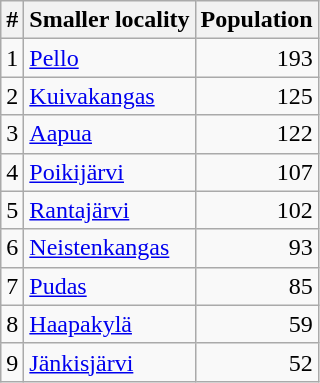<table class="wikitable">
<tr>
<th>#</th>
<th>Smaller locality</th>
<th>Population</th>
</tr>
<tr>
<td>1</td>
<td><a href='#'>Pello</a></td>
<td align="right">193</td>
</tr>
<tr>
<td>2</td>
<td><a href='#'>Kuivakangas</a></td>
<td align="right">125</td>
</tr>
<tr>
<td>3</td>
<td><a href='#'>Aapua</a></td>
<td align="right">122</td>
</tr>
<tr>
<td>4</td>
<td><a href='#'>Poikijärvi</a></td>
<td align="right">107</td>
</tr>
<tr>
<td>5</td>
<td><a href='#'>Rantajärvi</a></td>
<td align="right">102</td>
</tr>
<tr>
<td>6</td>
<td><a href='#'>Neistenkangas</a></td>
<td align="right">93</td>
</tr>
<tr>
<td>7</td>
<td><a href='#'>Pudas</a></td>
<td align="right">85</td>
</tr>
<tr>
<td>8</td>
<td><a href='#'>Haapakylä</a></td>
<td align="right">59</td>
</tr>
<tr>
<td>9</td>
<td><a href='#'>Jänkisjärvi</a></td>
<td align="right">52</td>
</tr>
</table>
